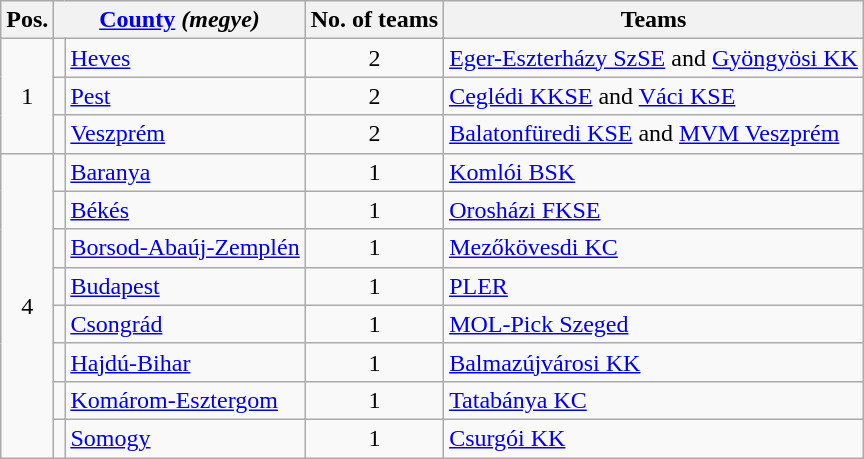<table class="wikitable">
<tr>
<th>Pos.</th>
<th colspan=2><a href='#'>County</a> <em>(megye)</em></th>
<th>No. of teams</th>
<th>Teams</th>
</tr>
<tr>
<td rowspan="3" align="center">1</td>
<td align=center></td>
<td><a href='#'>Heves</a></td>
<td align="center">2</td>
<td><a href='#'>Eger-Eszterházy SzSE</a> and <a href='#'>Gyöngyösi KK</a></td>
</tr>
<tr>
<td align=center></td>
<td><a href='#'>Pest</a></td>
<td align="center">2</td>
<td><a href='#'>Ceglédi KKSE</a> and <a href='#'>Váci KSE</a></td>
</tr>
<tr>
<td align=center></td>
<td><a href='#'>Veszprém</a></td>
<td align="center">2</td>
<td><a href='#'>Balatonfüredi KSE</a> and <a href='#'>MVM Veszprém</a></td>
</tr>
<tr>
<td rowspan="8" align="center">4</td>
<td align=center></td>
<td><a href='#'>Baranya</a></td>
<td align="center">1</td>
<td><a href='#'>Komlói BSK</a></td>
</tr>
<tr>
<td align=center></td>
<td><a href='#'>Békés</a></td>
<td align="center">1</td>
<td><a href='#'>Orosházi FKSE</a></td>
</tr>
<tr>
<td align=center></td>
<td><a href='#'>Borsod-Abaúj-Zemplén</a></td>
<td align="center">1</td>
<td><a href='#'>Mezőkövesdi KC</a></td>
</tr>
<tr>
<td align=center></td>
<td><a href='#'>Budapest</a></td>
<td align="center">1</td>
<td><a href='#'>PLER</a></td>
</tr>
<tr>
<td align=center></td>
<td><a href='#'>Csongrád</a></td>
<td align="center">1</td>
<td><a href='#'>MOL-Pick Szeged</a></td>
</tr>
<tr>
<td align=center></td>
<td><a href='#'>Hajdú-Bihar</a></td>
<td align="center">1</td>
<td><a href='#'>Balmazújvárosi KK</a></td>
</tr>
<tr>
<td align=center></td>
<td><a href='#'>Komárom-Esztergom</a></td>
<td align="center">1</td>
<td><a href='#'>Tatabánya KC</a></td>
</tr>
<tr>
<td align=center></td>
<td><a href='#'>Somogy</a></td>
<td align="center">1</td>
<td><a href='#'>Csurgói KK</a></td>
</tr>
</table>
